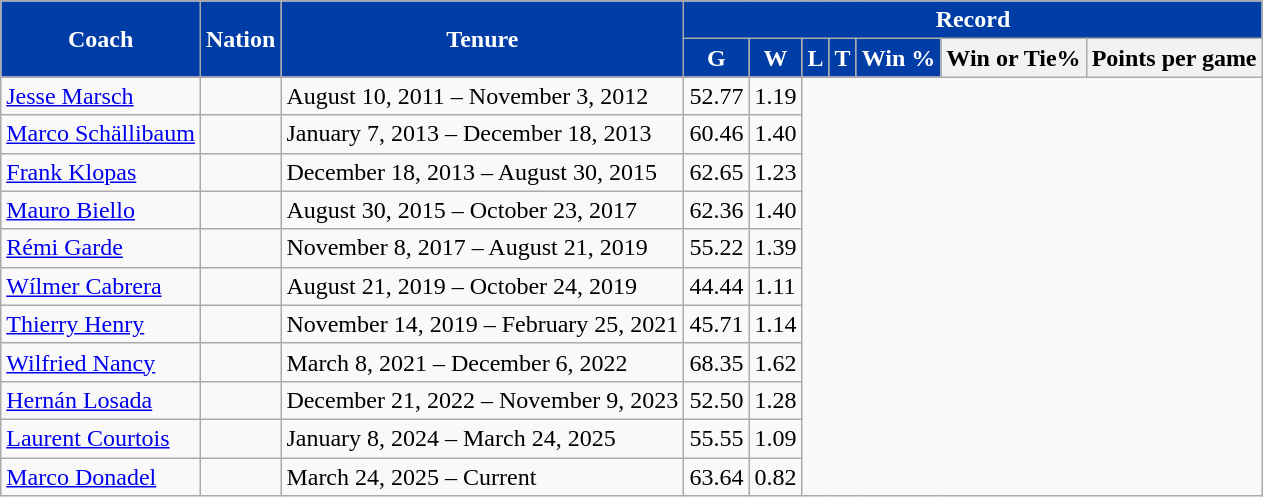<table class="wikitable sortable" style="text-align: left">
<tr>
<th style="background:#003DA6; color:white;" scope="col" rowspan="2">Coach</th>
<th style="background:#003DA6; color:white;" scope="col" rowspan="2">Nation</th>
<th style="background:#003DA6; color:white;" scope="col" rowspan="2">Tenure</th>
<th colspan="7" style="background:#003DA6; color:white;" scope="col">Record</th>
</tr>
<tr>
<th style="background:#003DA6; color:white;">G</th>
<th style="background:#003DA6; color:white;">W</th>
<th style="background:#003DA6; color:white;">L</th>
<th style="background:#003DA6; color:white;">T</th>
<th style="background:#003DA6; color:white;">Win %</th>
<th>Win or Tie%</th>
<th>Points per game</th>
</tr>
<tr>
<td><a href='#'>Jesse Marsch</a></td>
<td></td>
<td>August 10, 2011 – November 3, 2012<br></td>
<td>52.77</td>
<td>1.19</td>
</tr>
<tr>
<td><a href='#'>Marco Schällibaum</a></td>
<td></td>
<td>January 7, 2013 – December 18, 2013<br></td>
<td>60.46</td>
<td>1.40</td>
</tr>
<tr>
<td><a href='#'>Frank Klopas</a></td>
<td></td>
<td>December 18, 2013 – August 30, 2015<br></td>
<td>62.65</td>
<td>1.23</td>
</tr>
<tr>
<td><a href='#'>Mauro Biello</a></td>
<td></td>
<td>August 30, 2015 – October 23, 2017<br></td>
<td>62.36</td>
<td>1.40</td>
</tr>
<tr>
<td><a href='#'>Rémi Garde</a></td>
<td></td>
<td>November 8, 2017 – August 21, 2019<br></td>
<td>55.22</td>
<td>1.39</td>
</tr>
<tr>
<td><a href='#'>Wílmer Cabrera</a></td>
<td></td>
<td>August 21, 2019 – October 24, 2019<br></td>
<td>44.44</td>
<td>1.11</td>
</tr>
<tr>
<td><a href='#'>Thierry Henry</a></td>
<td></td>
<td>November 14, 2019 – February 25, 2021<br></td>
<td>45.71</td>
<td>1.14</td>
</tr>
<tr>
<td><a href='#'>Wilfried Nancy</a></td>
<td></td>
<td>March 8, 2021 – December 6, 2022<br></td>
<td>68.35</td>
<td>1.62</td>
</tr>
<tr>
<td><a href='#'>Hernán Losada</a></td>
<td></td>
<td>December 21, 2022 – November 9, 2023<br></td>
<td>52.50</td>
<td>1.28</td>
</tr>
<tr>
<td><a href='#'>Laurent Courtois</a></td>
<td></td>
<td>January 8, 2024 – March 24, 2025<br></td>
<td>55.55</td>
<td>1.09</td>
</tr>
<tr>
<td><a href='#'>Marco Donadel</a></td>
<td></td>
<td>March 24, 2025 – Current<br></td>
<td>63.64</td>
<td>0.82</td>
</tr>
</table>
